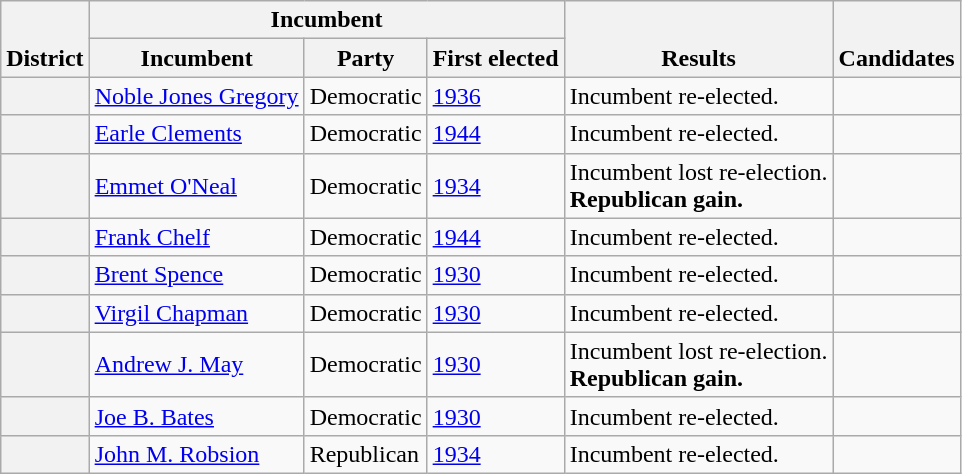<table class=wikitable>
<tr valign=bottom>
<th rowspan=2>District</th>
<th colspan=3>Incumbent</th>
<th rowspan=2>Results</th>
<th rowspan=2>Candidates</th>
</tr>
<tr>
<th>Incumbent</th>
<th>Party</th>
<th>First elected</th>
</tr>
<tr>
<th></th>
<td><a href='#'>Noble Jones Gregory</a></td>
<td>Democratic</td>
<td><a href='#'>1936</a></td>
<td>Incumbent re-elected.</td>
<td nowrap></td>
</tr>
<tr>
<th></th>
<td><a href='#'>Earle Clements</a></td>
<td>Democratic</td>
<td><a href='#'>1944</a></td>
<td>Incumbent re-elected.</td>
<td nowrap></td>
</tr>
<tr>
<th></th>
<td><a href='#'>Emmet O'Neal</a></td>
<td>Democratic</td>
<td><a href='#'>1934</a></td>
<td>Incumbent lost re-election.<br><strong>Republican gain.</strong></td>
<td nowrap></td>
</tr>
<tr>
<th></th>
<td><a href='#'>Frank Chelf</a></td>
<td>Democratic</td>
<td><a href='#'>1944</a></td>
<td>Incumbent re-elected.</td>
<td nowrap></td>
</tr>
<tr>
<th></th>
<td><a href='#'>Brent Spence</a></td>
<td>Democratic</td>
<td><a href='#'>1930</a></td>
<td>Incumbent re-elected.</td>
<td nowrap></td>
</tr>
<tr>
<th></th>
<td><a href='#'>Virgil Chapman</a></td>
<td>Democratic</td>
<td><a href='#'>1930</a></td>
<td>Incumbent re-elected.</td>
<td nowrap></td>
</tr>
<tr>
<th></th>
<td><a href='#'>Andrew J. May</a></td>
<td>Democratic</td>
<td><a href='#'>1930</a></td>
<td>Incumbent lost re-election.<br><strong>Republican gain.</strong></td>
<td nowrap></td>
</tr>
<tr>
<th></th>
<td><a href='#'>Joe B. Bates</a></td>
<td>Democratic</td>
<td><a href='#'>1930</a></td>
<td>Incumbent re-elected.</td>
<td nowrap></td>
</tr>
<tr>
<th></th>
<td><a href='#'>John M. Robsion</a></td>
<td>Republican</td>
<td><a href='#'>1934</a></td>
<td>Incumbent re-elected.</td>
<td nowrap></td>
</tr>
</table>
